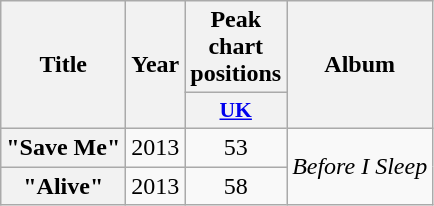<table class="wikitable plainrowheaders" style="text-align:center;">
<tr>
<th scope="col" rowspan="2">Title</th>
<th scope="col" rowspan="2">Year</th>
<th scope="col" colspan="1">Peak chart positions</th>
<th scope="col" rowspan="2">Album</th>
</tr>
<tr>
<th scope="col" style="width:3em;font-size:90%;"><a href='#'>UK</a><br></th>
</tr>
<tr>
<th scope="row">"Save Me"</th>
<td>2013</td>
<td>53</td>
<td rowspan="2"><em>Before I Sleep</em></td>
</tr>
<tr>
<th scope="row">"Alive"</th>
<td>2013</td>
<td>58</td>
</tr>
</table>
